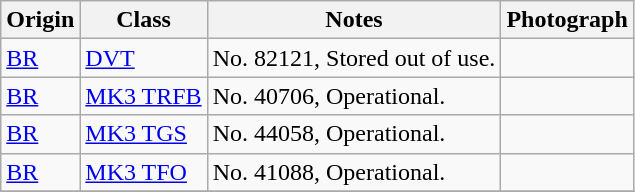<table class="wikitable">
<tr>
<th>Origin</th>
<th>Class</th>
<th>Notes</th>
<th>Photograph</th>
</tr>
<tr>
<td><a href='#'>BR</a></td>
<td><a href='#'>DVT</a></td>
<td>No. 82121, Stored out of use.</td>
<td></td>
</tr>
<tr>
<td><a href='#'>BR</a></td>
<td><a href='#'>MK3 TRFB</a></td>
<td>No. 40706, Operational.</td>
<td></td>
</tr>
<tr>
<td><a href='#'>BR</a></td>
<td><a href='#'>MK3 TGS</a></td>
<td>No. 44058, Operational.</td>
<td></td>
</tr>
<tr>
<td><a href='#'>BR</a></td>
<td><a href='#'>MK3 TFO</a></td>
<td>No. 41088, Operational.</td>
<td></td>
</tr>
<tr>
</tr>
</table>
